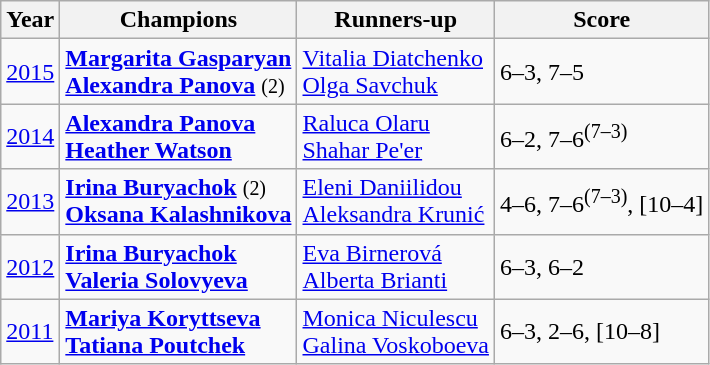<table class="wikitable">
<tr>
<th>Year</th>
<th>Champions</th>
<th>Runners-up</th>
<th>Score</th>
</tr>
<tr>
<td><a href='#'>2015</a></td>
<td> <strong><a href='#'>Margarita Gasparyan</a></strong> <br>  <strong><a href='#'>Alexandra Panova</a></strong> <small> (2) </small></td>
<td> <a href='#'>Vitalia Diatchenko</a> <br>  <a href='#'>Olga Savchuk</a></td>
<td>6–3, 7–5</td>
</tr>
<tr>
<td><a href='#'>2014</a></td>
<td> <strong><a href='#'>Alexandra Panova</a></strong> <br>  <strong><a href='#'>Heather Watson</a></strong></td>
<td> <a href='#'>Raluca Olaru</a> <br>  <a href='#'>Shahar Pe'er</a></td>
<td>6–2, 7–6<sup>(7–3)</sup></td>
</tr>
<tr>
<td><a href='#'>2013</a></td>
<td> <strong><a href='#'>Irina Buryachok</a></strong> <small> (2) </small> <br>  <strong><a href='#'>Oksana Kalashnikova</a></strong></td>
<td> <a href='#'>Eleni Daniilidou</a> <br>  <a href='#'>Aleksandra Krunić</a></td>
<td>4–6, 7–6<sup>(7–3)</sup>, [10–4]</td>
</tr>
<tr>
<td><a href='#'>2012</a></td>
<td> <strong><a href='#'>Irina Buryachok</a></strong> <br>  <strong><a href='#'>Valeria Solovyeva</a></strong></td>
<td> <a href='#'>Eva Birnerová</a> <br>  <a href='#'>Alberta Brianti</a></td>
<td>6–3, 6–2</td>
</tr>
<tr>
<td><a href='#'>2011</a></td>
<td> <strong><a href='#'>Mariya Koryttseva</a></strong> <br>  <strong><a href='#'>Tatiana Poutchek</a></strong></td>
<td> <a href='#'>Monica Niculescu</a> <br>  <a href='#'>Galina Voskoboeva</a></td>
<td>6–3, 2–6, [10–8]</td>
</tr>
</table>
